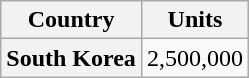<table class="wikitable plainrowheaders">
<tr>
<th>Country</th>
<th>Units</th>
</tr>
<tr>
<th scope="row">South Korea </th>
<td>2,500,000</td>
</tr>
</table>
